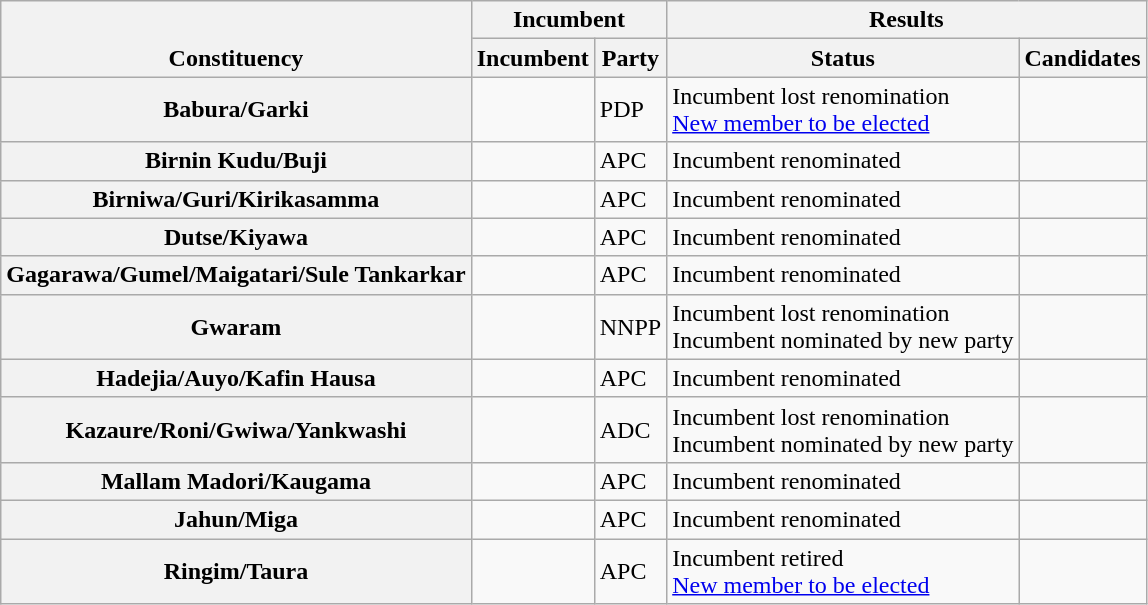<table class="wikitable sortable">
<tr valign=bottom>
<th rowspan=2>Constituency</th>
<th colspan=2>Incumbent</th>
<th colspan=2>Results</th>
</tr>
<tr valign=bottom>
<th>Incumbent</th>
<th>Party</th>
<th>Status</th>
<th>Candidates</th>
</tr>
<tr>
<th>Babura/Garki</th>
<td></td>
<td>PDP</td>
<td>Incumbent lost renomination<br><a href='#'>New member to be elected</a></td>
<td nowrap></td>
</tr>
<tr>
<th>Birnin Kudu/Buji</th>
<td></td>
<td>APC</td>
<td>Incumbent renominated</td>
<td nowrap></td>
</tr>
<tr>
<th>Birniwa/Guri/Kirikasamma</th>
<td></td>
<td>APC</td>
<td>Incumbent renominated</td>
<td nowrap></td>
</tr>
<tr>
<th>Dutse/Kiyawa</th>
<td></td>
<td>APC</td>
<td>Incumbent renominated</td>
<td nowrap></td>
</tr>
<tr>
<th>Gagarawa/Gumel/Maigatari/Sule Tankarkar</th>
<td></td>
<td>APC</td>
<td>Incumbent renominated</td>
<td nowrap></td>
</tr>
<tr>
<th>Gwaram</th>
<td></td>
<td>NNPP</td>
<td>Incumbent lost renomination<br>Incumbent nominated by new party</td>
<td nowrap></td>
</tr>
<tr>
<th>Hadejia/Auyo/Kafin Hausa</th>
<td></td>
<td>APC</td>
<td>Incumbent renominated</td>
<td nowrap></td>
</tr>
<tr>
<th>Kazaure/Roni/Gwiwa/Yankwashi</th>
<td></td>
<td>ADC</td>
<td>Incumbent lost renomination<br>Incumbent nominated by new party</td>
<td nowrap></td>
</tr>
<tr>
<th>Mallam Madori/Kaugama</th>
<td></td>
<td>APC</td>
<td>Incumbent renominated</td>
<td nowrap></td>
</tr>
<tr>
<th>Jahun/Miga</th>
<td></td>
<td>APC</td>
<td>Incumbent renominated</td>
<td nowrap></td>
</tr>
<tr>
<th>Ringim/Taura</th>
<td></td>
<td>APC</td>
<td>Incumbent retired<br><a href='#'>New member to be elected</a></td>
<td nowrap></td>
</tr>
</table>
